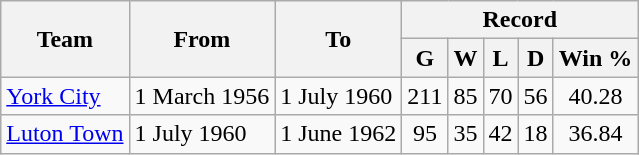<table class="wikitable" style="text-align: center">
<tr>
<th rowspan="2">Team</th>
<th rowspan="2">From</th>
<th rowspan="2">To</th>
<th colspan="5">Record</th>
</tr>
<tr>
<th>G</th>
<th>W</th>
<th>L</th>
<th>D</th>
<th>Win %</th>
</tr>
<tr>
<td align=left><a href='#'>York City</a></td>
<td align=left>1 March 1956</td>
<td align=left>1 July 1960</td>
<td>211</td>
<td>85</td>
<td>70</td>
<td>56</td>
<td>40.28</td>
</tr>
<tr>
<td align=left><a href='#'>Luton Town</a></td>
<td align=left>1 July 1960</td>
<td align=left>1 June 1962</td>
<td>95</td>
<td>35</td>
<td>42</td>
<td>18</td>
<td>36.84</td>
</tr>
</table>
